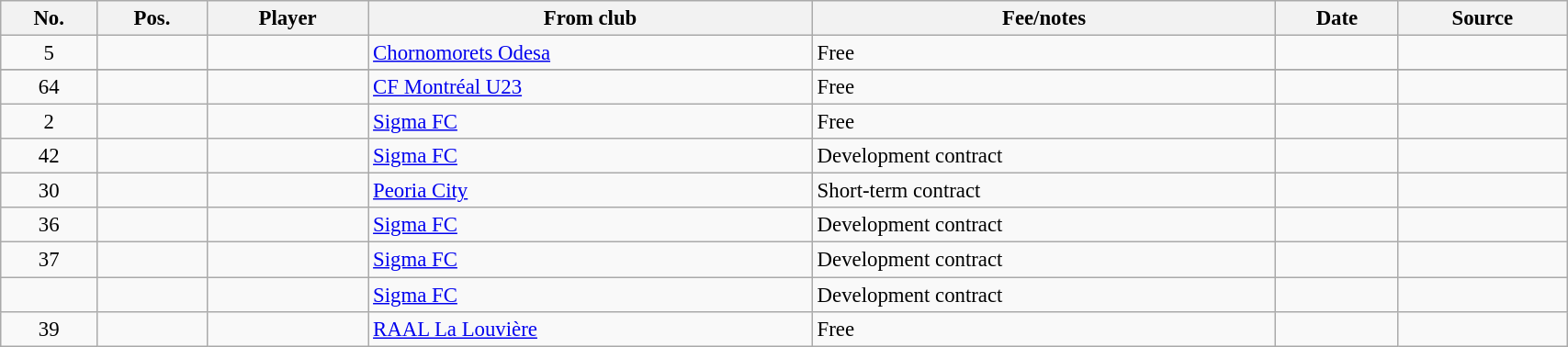<table class="wikitable sortable" style="width:90%; font-size:95%;">
<tr>
<th>No.</th>
<th>Pos.</th>
<th>Player</th>
<th>From club</th>
<th>Fee/notes</th>
<th>Date</th>
<th>Source</th>
</tr>
<tr>
<td align=center>5</td>
<td align=center></td>
<td></td>
<td> <a href='#'>Chornomorets Odesa</a></td>
<td>Free</td>
<td></td>
<td></td>
</tr>
<tr>
</tr>
<tr>
<td align=center>64</td>
<td align=center></td>
<td></td>
<td> <a href='#'>CF Montréal U23</a></td>
<td>Free</td>
<td></td>
<td></td>
</tr>
<tr>
<td align=center>2</td>
<td align=center></td>
<td></td>
<td> <a href='#'>Sigma FC</a></td>
<td>Free</td>
<td></td>
<td></td>
</tr>
<tr>
<td align=center>42</td>
<td align=center></td>
<td></td>
<td> <a href='#'>Sigma FC</a></td>
<td>Development contract</td>
<td></td>
<td></td>
</tr>
<tr>
<td align=center>30</td>
<td align=center></td>
<td></td>
<td> <a href='#'>Peoria City</a></td>
<td>Short-term contract</td>
<td></td>
<td></td>
</tr>
<tr>
<td align=center>36</td>
<td align=center></td>
<td></td>
<td> <a href='#'>Sigma FC</a></td>
<td>Development contract</td>
<td></td>
<td></td>
</tr>
<tr>
<td align=center>37</td>
<td align=center></td>
<td></td>
<td> <a href='#'>Sigma FC</a></td>
<td>Development contract</td>
<td></td>
<td></td>
</tr>
<tr>
<td align=center></td>
<td align=center></td>
<td></td>
<td> <a href='#'>Sigma FC</a></td>
<td>Development contract</td>
<td></td>
<td></td>
</tr>
<tr>
<td align=center>39</td>
<td align=center></td>
<td></td>
<td> <a href='#'>RAAL La Louvière</a></td>
<td>Free</td>
<td></td>
<td></td>
</tr>
</table>
